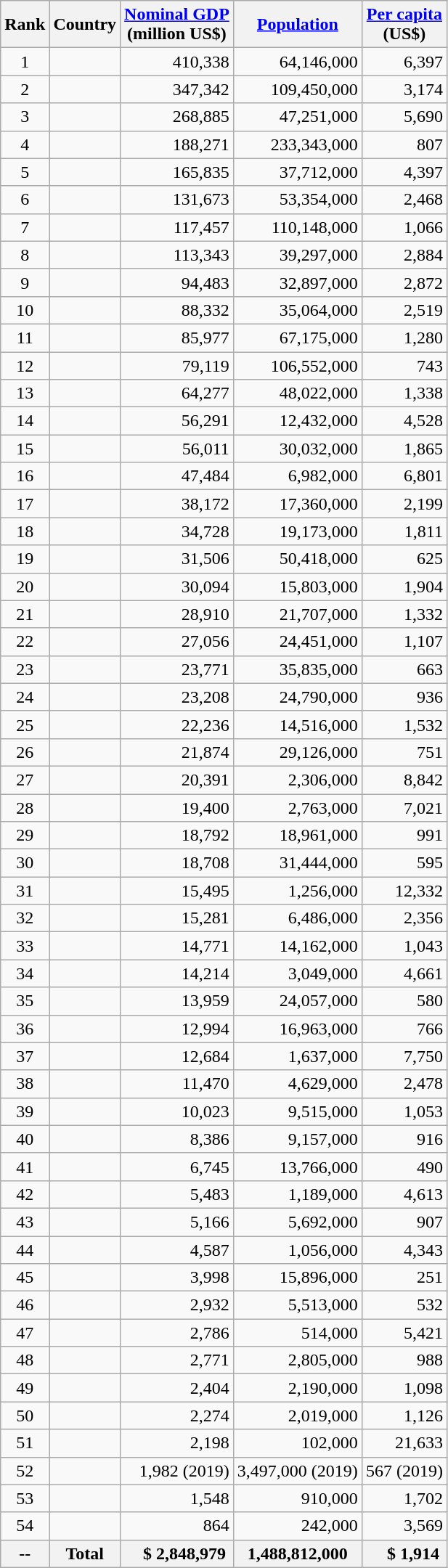<table class="wikitable sortable" style="text-align:right;">
<tr>
<th>Rank</th>
<th>Country</th>
<th><a href='#'>Nominal GDP</a><br>(million US$)</th>
<th><a href='#'>Population</a></th>
<th><a href='#'>Per capita</a><br>(US$)</th>
</tr>
<tr>
<td align="center">1</td>
<td align="left"></td>
<td>410,338</td>
<td>64,146,000</td>
<td>6,397</td>
</tr>
<tr>
<td align="center">2</td>
<td align="left"></td>
<td>347,342</td>
<td>109,450,000</td>
<td>3,174</td>
</tr>
<tr>
<td align="center">3</td>
<td align="left"></td>
<td>268,885</td>
<td>47,251,000</td>
<td>5,690</td>
</tr>
<tr>
<td align="center">4</td>
<td align="left"></td>
<td>188,271</td>
<td>233,343,000</td>
<td>807</td>
</tr>
<tr>
<td align="center">5</td>
<td align="left"></td>
<td>165,835</td>
<td>37,712,000</td>
<td>4,397</td>
</tr>
<tr>
<td align="center">6</td>
<td align="left"></td>
<td>131,673</td>
<td>53,354,000</td>
<td>2,468</td>
</tr>
<tr>
<td align="center">7</td>
<td align="left"></td>
<td>117,457</td>
<td>110,148,000</td>
<td>1,066</td>
</tr>
<tr>
<td align="center">8</td>
<td align="left"></td>
<td>113,343</td>
<td>39,297,000</td>
<td>2,884</td>
</tr>
<tr>
<td align="center">9</td>
<td align="left"></td>
<td>94,483</td>
<td>32,897,000</td>
<td>2,872</td>
</tr>
<tr>
<td align="center">10</td>
<td align="left"></td>
<td>88,332</td>
<td>35,064,000</td>
<td>2,519</td>
</tr>
<tr>
<td align="center">11</td>
<td align="left"></td>
<td>85,977</td>
<td>67,175,000</td>
<td>1,280</td>
</tr>
<tr>
<td align="center">12</td>
<td align="left"></td>
<td>79,119</td>
<td>106,552,000</td>
<td>743</td>
</tr>
<tr>
<td align="center">13</td>
<td align="left"></td>
<td>64,277</td>
<td>48,022,000</td>
<td>1,338</td>
</tr>
<tr>
<td align="center">14</td>
<td align="left"></td>
<td>56,291</td>
<td>12,432,000</td>
<td>4,528</td>
</tr>
<tr>
<td align="center">15</td>
<td align="left"></td>
<td>56,011</td>
<td>30,032,000</td>
<td>1,865</td>
</tr>
<tr>
<td align="center">16</td>
<td align="left"></td>
<td>47,484</td>
<td>6,982,000</td>
<td>6,801</td>
</tr>
<tr>
<td align="center">17</td>
<td align="left"></td>
<td>38,172</td>
<td>17,360,000</td>
<td>2,199</td>
</tr>
<tr>
<td align="center">18</td>
<td align="left"></td>
<td>34,728</td>
<td>19,173,000</td>
<td>1,811</td>
</tr>
<tr>
<td align="center">19</td>
<td align="left"></td>
<td>31,506</td>
<td>50,418,000</td>
<td>625</td>
</tr>
<tr>
<td align="center">20</td>
<td align="left"></td>
<td>30,094</td>
<td>15,803,000</td>
<td>1,904</td>
</tr>
<tr>
<td align="center">21</td>
<td align="left"></td>
<td>28,910</td>
<td>21,707,000</td>
<td>1,332</td>
</tr>
<tr>
<td align="center">22</td>
<td align="left"></td>
<td>27,056</td>
<td>24,451,000</td>
<td>1,107</td>
</tr>
<tr>
<td align="center">23</td>
<td align="left"></td>
<td>23,771</td>
<td>35,835,000</td>
<td>663</td>
</tr>
<tr>
<td align="center">24</td>
<td align="left"></td>
<td>23,208</td>
<td>24,790,000</td>
<td>936</td>
</tr>
<tr>
<td align="center">25</td>
<td align="left"></td>
<td>22,236</td>
<td>14,516,000</td>
<td>1,532</td>
</tr>
<tr>
<td align="center">26</td>
<td align="left"></td>
<td>21,874</td>
<td>29,126,000</td>
<td>751</td>
</tr>
<tr>
<td align="center">27</td>
<td align="left"></td>
<td>20,391</td>
<td>2,306,000</td>
<td>8,842</td>
</tr>
<tr>
<td align="center">28</td>
<td align="left"></td>
<td>19,400</td>
<td>2,763,000</td>
<td>7,021</td>
</tr>
<tr>
<td align="center">29</td>
<td align="left"></td>
<td>18,792</td>
<td>18,961,000</td>
<td>991</td>
</tr>
<tr>
<td align="center">30</td>
<td align="left"></td>
<td>18,708</td>
<td>31,444,000</td>
<td>595</td>
</tr>
<tr>
<td align="center">31</td>
<td align="left"></td>
<td>15,495</td>
<td>1,256,000</td>
<td>12,332</td>
</tr>
<tr>
<td align="center">32</td>
<td align="left"></td>
<td>15,281</td>
<td>6,486,000</td>
<td>2,356</td>
</tr>
<tr>
<td align="center">33</td>
<td align="left"></td>
<td>14,771</td>
<td>14,162,000</td>
<td>1,043</td>
</tr>
<tr>
<td align="center">34</td>
<td align="left"></td>
<td>14,214</td>
<td>3,049,000</td>
<td>4,661</td>
</tr>
<tr>
<td align="center">35</td>
<td align="left"></td>
<td>13,959</td>
<td>24,057,000</td>
<td>580</td>
</tr>
<tr>
<td align="center">36</td>
<td align="left"></td>
<td>12,994</td>
<td>16,963,000</td>
<td>766</td>
</tr>
<tr>
<td align="center">37</td>
<td align="left"></td>
<td>12,684</td>
<td>1,637,000</td>
<td>7,750</td>
</tr>
<tr>
<td align="center">38</td>
<td align="left"></td>
<td>11,470</td>
<td>4,629,000</td>
<td>2,478</td>
</tr>
<tr>
<td align="center">39</td>
<td align="left"></td>
<td>10,023</td>
<td>9,515,000</td>
<td>1,053</td>
</tr>
<tr>
<td align="center">40</td>
<td align="left"></td>
<td>8,386</td>
<td>9,157,000</td>
<td>916</td>
</tr>
<tr>
<td align="center">41</td>
<td align="left"></td>
<td>6,745</td>
<td>13,766,000</td>
<td>490</td>
</tr>
<tr>
<td align="center">42</td>
<td align="left"></td>
<td>5,483</td>
<td>1,189,000</td>
<td>4,613</td>
</tr>
<tr>
<td align="center">43</td>
<td align="left"></td>
<td>5,166</td>
<td>5,692,000</td>
<td>907</td>
</tr>
<tr>
<td align="center">44</td>
<td align="left"></td>
<td>4,587</td>
<td>1,056,000</td>
<td>4,343</td>
</tr>
<tr>
<td align="center">45</td>
<td align="left"></td>
<td>3,998</td>
<td>15,896,000</td>
<td>251</td>
</tr>
<tr>
<td align="center">46</td>
<td align="left"></td>
<td>2,932</td>
<td>5,513,000</td>
<td>532</td>
</tr>
<tr>
<td align="center">47</td>
<td align="left"></td>
<td>2,786</td>
<td>514,000</td>
<td>5,421</td>
</tr>
<tr>
<td align="center">48</td>
<td align="left"></td>
<td>2,771</td>
<td>2,805,000</td>
<td>988</td>
</tr>
<tr>
<td align="center">49</td>
<td align="left"></td>
<td>2,404</td>
<td>2,190,000</td>
<td>1,098</td>
</tr>
<tr>
<td align="center">50</td>
<td align="left"></td>
<td>2,274</td>
<td>2,019,000</td>
<td>1,126</td>
</tr>
<tr>
<td align="center">51</td>
<td align="left"></td>
<td>2,198</td>
<td>102,000</td>
<td>21,633</td>
</tr>
<tr>
<td align="center">52</td>
<td align="left"></td>
<td>1,982 (2019)</td>
<td>3,497,000 (2019)</td>
<td>567 (2019)</td>
</tr>
<tr>
<td align="center">53</td>
<td align="left"></td>
<td>1,548</td>
<td>910,000</td>
<td>1,702</td>
</tr>
<tr>
<td align="center">54</td>
<td align="left"></td>
<td>864</td>
<td>242,000</td>
<td>3,569</td>
</tr>
<tr>
<th align="center">--</th>
<th align="left">Total</th>
<th align="right" style="text-align:right;padding-right:0.4em;">$ 2,848,979</th>
<th>1,488,812,000</th>
<th align="right" style="text-align:right;padding-right:0.4em;">$ 1,914</th>
</tr>
</table>
